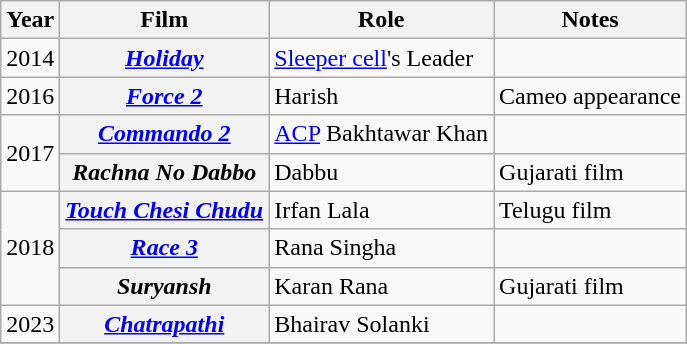<table class="wikitable sortable plainrowheaders">
<tr style="text-align:center;">
<th scope="col">Year</th>
<th scope="col">Film</th>
<th scope="col">Role</th>
<th class="unsortable" scope="col">Notes</th>
</tr>
<tr>
<td>2014</td>
<th scope="row"><em><a href='#'>Holiday</a></em></th>
<td><a href='#'>Sleeper cell</a>'s Leader</td>
<td></td>
</tr>
<tr>
<td>2016</td>
<th scope="row"><em><a href='#'>Force 2</a></em></th>
<td>Harish</td>
<td>Cameo appearance</td>
</tr>
<tr>
<td rowspan="2">2017</td>
<th scope="row"><em><a href='#'>Commando 2</a></em></th>
<td><a href='#'>ACP</a> Bakhtawar Khan</td>
<td></td>
</tr>
<tr>
<th scope="row"><em>Rachna No Dabbo</em></th>
<td>Dabbu</td>
<td>Gujarati film</td>
</tr>
<tr>
<td rowspan="3">2018</td>
<th scope="row"><em><a href='#'>Touch Chesi Chudu</a> </em></th>
<td>Irfan Lala</td>
<td>Telugu film</td>
</tr>
<tr>
<th scope="row"><em><a href='#'>Race 3</a></em></th>
<td>Rana Singha</td>
<td></td>
</tr>
<tr>
<th scope="row"><em>Suryansh</em></th>
<td>Karan Rana</td>
<td>Gujarati film</td>
</tr>
<tr>
<td>2023</td>
<th scope="row"><em><a href='#'>Chatrapathi</a></em></th>
<td>Bhairav Solanki</td>
<td></td>
</tr>
<tr>
</tr>
</table>
